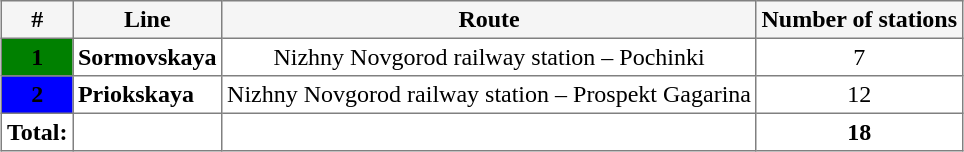<table border="1" cellpadding="3" style="margin: 0px auto 10px; border-collapse: collapse; text-align: center;">
<tr>
<th style="background: whitesmoke;">#</th>
<th style="background: whitesmoke;">Line</th>
<th style="background: whitesmoke;">Route</th>
<th style="background: whitesmoke;">Number of stations<br></th>
</tr>
<tr>
<td style="background:green;"><span><strong>1</strong></span></td>
<td style="text-align: left;"><strong>Sormovskaya</strong></td>
<td>Nizhny Novgorod railway station – Pochinki</td>
<td>7</td>
</tr>
<tr>
<td style="background:blue;"><span><strong>2</strong></span></td>
<td style="text-align: left;"><strong>Priokskaya</strong></td>
<td>Nizhny Novgorod railway station – Prospekt Gagarina</td>
<td>12</td>
</tr>
<tr>
<td style="text-align: left;"><strong>Total:</strong></td>
<td></td>
<td></td>
<td><strong>18</strong></td>
</tr>
</table>
